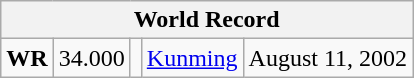<table class="wikitable">
<tr>
<th colspan=5>World Record</th>
</tr>
<tr>
<td><strong>WR</strong></td>
<td>34.000</td>
<td></td>
<td><a href='#'>Kunming</a> </td>
<td>August 11, 2002</td>
</tr>
</table>
